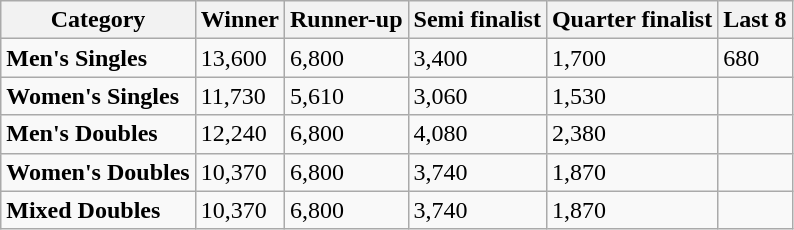<table class=wikitable>
<tr>
<th>Category</th>
<th>Winner</th>
<th>Runner-up</th>
<th>Semi finalist</th>
<th>Quarter finalist</th>
<th>Last 8</th>
</tr>
<tr>
<td><strong>Men's Singles</strong></td>
<td>13,600</td>
<td>6,800</td>
<td>3,400</td>
<td>1,700</td>
<td>680</td>
</tr>
<tr>
<td><strong>Women's Singles</strong></td>
<td>11,730</td>
<td>5,610</td>
<td>3,060</td>
<td>1,530</td>
<td></td>
</tr>
<tr>
<td><strong>Men's Doubles</strong></td>
<td>12,240</td>
<td>6,800</td>
<td>4,080</td>
<td>2,380</td>
<td></td>
</tr>
<tr>
<td><strong>Women's Doubles</strong></td>
<td>10,370</td>
<td>6,800</td>
<td>3,740</td>
<td>1,870</td>
<td></td>
</tr>
<tr>
<td><strong>Mixed Doubles</strong></td>
<td>10,370</td>
<td>6,800</td>
<td>3,740</td>
<td>1,870</td>
<td></td>
</tr>
</table>
